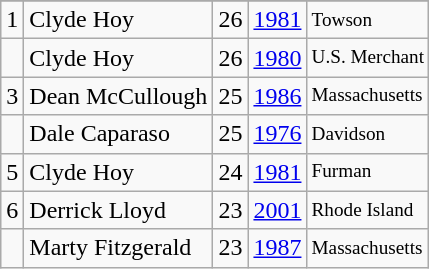<table class="wikitable">
<tr>
</tr>
<tr>
<td>1</td>
<td>Clyde Hoy</td>
<td>26</td>
<td><a href='#'>1981</a></td>
<td style="font-size:80%;">Towson</td>
</tr>
<tr>
<td></td>
<td>Clyde Hoy</td>
<td>26</td>
<td><a href='#'>1980</a></td>
<td style="font-size:80%;">U.S. Merchant</td>
</tr>
<tr>
<td>3</td>
<td>Dean McCullough</td>
<td>25</td>
<td><a href='#'>1986</a></td>
<td style="font-size:80%;">Massachusetts</td>
</tr>
<tr>
<td></td>
<td>Dale Caparaso</td>
<td>25</td>
<td><a href='#'>1976</a></td>
<td style="font-size:80%;">Davidson</td>
</tr>
<tr>
<td>5</td>
<td>Clyde Hoy</td>
<td>24</td>
<td><a href='#'>1981</a></td>
<td style="font-size:80%;">Furman</td>
</tr>
<tr>
<td>6</td>
<td>Derrick Lloyd</td>
<td>23</td>
<td><a href='#'>2001</a></td>
<td style="font-size:80%;">Rhode Island</td>
</tr>
<tr>
<td></td>
<td>Marty Fitzgerald</td>
<td>23</td>
<td><a href='#'>1987</a></td>
<td style="font-size:80%;">Massachusetts</td>
</tr>
</table>
